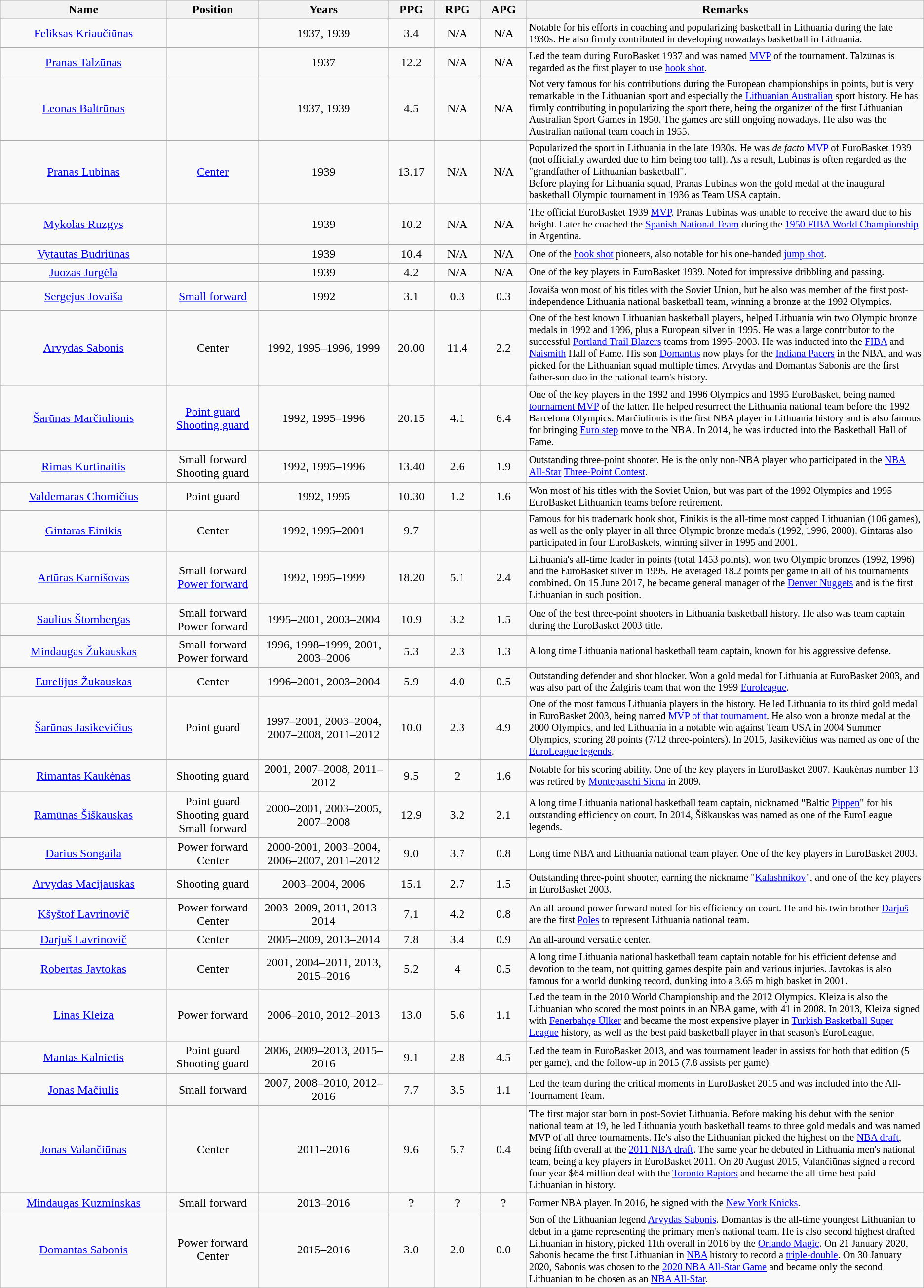<table class=wikitable style="text-align:center;">
<tr>
<th width="18%">Name</th>
<th width="10%">Position</th>
<th width="14%">Years</th>
<th width="5%">PPG</th>
<th width="5%">RPG</th>
<th width="5%">APG</th>
<th>Remarks</th>
</tr>
<tr>
<td><a href='#'>Feliksas Kriaučiūnas</a></td>
<td></td>
<td>1937, 1939</td>
<td>3.4</td>
<td>N/A</td>
<td>N/A</td>
<td style="text-align:left; font-size:85%;">Notable for his efforts in coaching and popularizing basketball in Lithuania during the late 1930s. He also firmly contributed in developing nowadays basketball in Lithuania.</td>
</tr>
<tr>
<td><a href='#'>Pranas Talzūnas</a></td>
<td></td>
<td>1937</td>
<td>12.2</td>
<td>N/A</td>
<td>N/A</td>
<td style="text-align:left; font-size:85%;">Led the team during EuroBasket 1937 and was named <a href='#'>MVP</a> of the tournament. Talzūnas is regarded as the first player to use <a href='#'>hook shot</a>.</td>
</tr>
<tr>
<td><a href='#'>Leonas Baltrūnas</a></td>
<td></td>
<td>1937, 1939</td>
<td>4.5</td>
<td>N/A</td>
<td>N/A</td>
<td style="text-align:left; font-size:85%;">Not very famous for his contributions during the European championships in points, but is very remarkable in the Lithuanian sport and especially the <a href='#'>Lithuanian Australian</a> sport history. He has firmly contributing in popularizing the sport there, being the organizer of the first Lithuanian Australian Sport Games in 1950. The games are still ongoing nowadays. He also was the Australian national team coach in 1955.</td>
</tr>
<tr>
<td><a href='#'>Pranas Lubinas</a></td>
<td><a href='#'>Center</a></td>
<td>1939</td>
<td>13.17</td>
<td>N/A</td>
<td>N/A</td>
<td style="text-align:left; font-size:85%;">Popularized the sport in Lithuania in the late 1930s. He was <em>de facto</em> <a href='#'>MVP</a> of EuroBasket 1939 (not officially awarded due to him being too tall). As a result, Lubinas is often regarded as the "grandfather of Lithuanian basketball".<br> Before playing for Lithuania squad, Pranas Lubinas won the gold medal at the inaugural basketball Olympic tournament in 1936 as Team USA captain.</td>
</tr>
<tr>
<td><a href='#'>Mykolas Ruzgys</a></td>
<td></td>
<td>1939</td>
<td>10.2</td>
<td>N/A</td>
<td>N/A</td>
<td style="text-align:left; font-size:85%;">The official EuroBasket 1939 <a href='#'>MVP</a>. Pranas Lubinas was unable to receive the award due to his height. Later he coached the <a href='#'>Spanish National Team</a> during the <a href='#'>1950 FIBA World Championship</a> in Argentina.</td>
</tr>
<tr>
<td><a href='#'>Vytautas Budriūnas</a></td>
<td></td>
<td>1939</td>
<td>10.4</td>
<td>N/A</td>
<td>N/A</td>
<td style="text-align:left; font-size:85%;">One of the <a href='#'>hook shot</a> pioneers, also notable for his one-handed <a href='#'>jump shot</a>.</td>
</tr>
<tr>
<td><a href='#'>Juozas Jurgėla</a></td>
<td></td>
<td>1939</td>
<td>4.2</td>
<td>N/A</td>
<td>N/A</td>
<td style="text-align:left; font-size:85%;">One of the key players in EuroBasket 1939. Noted for impressive dribbling and passing.</td>
</tr>
<tr>
<td><a href='#'>Sergejus Jovaiša</a></td>
<td><a href='#'>Small forward</a></td>
<td>1992</td>
<td>3.1</td>
<td>0.3</td>
<td>0.3</td>
<td style="text-align:left; font-size:85%;">Jovaiša won most of his titles with the Soviet Union, but he also was member of the first post-independence Lithuania national basketball team, winning a bronze at the 1992 Olympics.</td>
</tr>
<tr>
<td><a href='#'>Arvydas Sabonis</a></td>
<td>Center</td>
<td>1992, 1995–1996, 1999</td>
<td>20.00</td>
<td>11.4</td>
<td>2.2</td>
<td style="text-align:left; font-size:85%;">One of the best known Lithuanian basketball players, helped Lithuania win two Olympic bronze medals in 1992 and 1996, plus a European silver in 1995. He was a large contributor to the successful <a href='#'>Portland Trail Blazers</a> teams from 1995–2003. He was inducted into the <a href='#'>FIBA</a> and <a href='#'>Naismith</a> Hall of Fame. His son <a href='#'>Domantas</a> now plays for the <a href='#'>Indiana Pacers</a> in the NBA, and was picked for the Lithuanian squad multiple times. Arvydas and Domantas Sabonis are the first father-son duo in the national team's history.</td>
</tr>
<tr>
<td><a href='#'>Šarūnas Marčiulionis</a></td>
<td><a href='#'>Point guard</a><br><a href='#'>Shooting guard</a></td>
<td>1992, 1995–1996</td>
<td>20.15</td>
<td>4.1</td>
<td>6.4</td>
<td style="text-align:left; font-size:85%;">One of the key players in the 1992 and 1996 Olympics and 1995 EuroBasket, being named <a href='#'>tournament MVP</a> of the latter. He helped resurrect the Lithuania national team before the 1992 Barcelona Olympics. Marčiulionis is the first NBA player in Lithuania history and is also famous for bringing <a href='#'>Euro step</a> move to the NBA. In 2014, he was inducted into the Basketball Hall of Fame.</td>
</tr>
<tr>
<td><a href='#'>Rimas Kurtinaitis</a></td>
<td>Small forward<br>Shooting guard</td>
<td>1992, 1995–1996</td>
<td>13.40</td>
<td>2.6</td>
<td>1.9</td>
<td style="text-align:left; font-size:85%;">Outstanding three-point shooter. He is the only non-NBA player who participated in the <a href='#'>NBA All-Star</a> <a href='#'>Three-Point Contest</a>.</td>
</tr>
<tr>
<td><a href='#'>Valdemaras Chomičius</a></td>
<td>Point guard</td>
<td>1992, 1995</td>
<td>10.30</td>
<td>1.2</td>
<td>1.6</td>
<td style="text-align:left; font-size:85%;">Won most of his titles with the Soviet Union, but was part of the 1992 Olympics and 1995 EuroBasket Lithuanian teams before retirement.</td>
</tr>
<tr>
<td><a href='#'>Gintaras Einikis</a></td>
<td>Center</td>
<td>1992, 1995–2001</td>
<td>9.7</td>
<td></td>
<td></td>
<td style="text-align:left; font-size:85%;">Famous for his trademark hook shot, Einikis is the all-time most capped Lithuanian (106 games), as well as the only player in all three Olympic bronze medals (1992, 1996, 2000). Gintaras also participated in four EuroBaskets, winning silver in 1995 and 2001.</td>
</tr>
<tr>
<td><a href='#'>Artūras Karnišovas</a></td>
<td>Small forward<br><a href='#'>Power forward</a></td>
<td>1992, 1995–1999</td>
<td>18.20</td>
<td>5.1</td>
<td>2.4</td>
<td style="text-align:left; font-size:85%;">Lithuania's all-time leader in points (total 1453 points), won two Olympic bronzes (1992, 1996) and the EuroBasket silver in 1995. He averaged 18.2 points per game in all of his tournaments combined. On 15 June 2017, he became general manager of the <a href='#'>Denver Nuggets</a> and is the first Lithuanian in such position.</td>
</tr>
<tr>
<td><a href='#'>Saulius Štombergas</a></td>
<td>Small forward<br>Power forward</td>
<td>1995–2001, 2003–2004</td>
<td>10.9</td>
<td>3.2</td>
<td>1.5</td>
<td style="text-align:left; font-size:85%;">One of the best three-point shooters in Lithuania basketball history. He also was team captain during the EuroBasket 2003 title.</td>
</tr>
<tr>
<td><a href='#'>Mindaugas Žukauskas</a></td>
<td>Small forward<br>Power forward</td>
<td>1996, 1998–1999, 2001, 2003–2006</td>
<td>5.3</td>
<td>2.3</td>
<td>1.3</td>
<td style="text-align:left; font-size:85%;">A long time Lithuania national basketball team captain, known for his aggressive defense.</td>
</tr>
<tr>
<td><a href='#'>Eurelijus Žukauskas</a></td>
<td>Center</td>
<td>1996–2001, 2003–2004</td>
<td>5.9</td>
<td>4.0</td>
<td>0.5</td>
<td style="text-align:left; font-size:85%;">Outstanding defender and shot blocker. Won a gold medal for Lithuania at EuroBasket 2003, and was also part of the Žalgiris team that won the 1999 <a href='#'>Euroleague</a>.</td>
</tr>
<tr>
<td><a href='#'>Šarūnas Jasikevičius</a></td>
<td>Point guard</td>
<td>1997–2001, 2003–2004, 2007–2008, 2011–2012</td>
<td>10.0</td>
<td>2.3</td>
<td>4.9</td>
<td style="text-align:left; font-size:85%;">One of the most famous Lithuania players in the history. He led Lithuania to its third gold medal in EuroBasket 2003, being named <a href='#'>MVP of that tournament</a>. He also won a bronze medal at the 2000 Olympics, and led Lithuania in a notable win against Team USA in 2004 Summer Olympics, scoring 28 points (7/12 three-pointers). In 2015, Jasikevičius was named as one of the <a href='#'>EuroLeague legends</a>.</td>
</tr>
<tr>
<td><a href='#'>Rimantas Kaukėnas</a></td>
<td>Shooting guard</td>
<td>2001, 2007–2008, 2011–2012</td>
<td>9.5</td>
<td>2</td>
<td>1.6</td>
<td style="text-align:left; font-size:85%;">Notable for his scoring ability. One of the key players in EuroBasket 2007. Kaukėnas number 13 was retired by <a href='#'>Montepaschi Siena</a> in 2009.</td>
</tr>
<tr>
<td><a href='#'>Ramūnas Šiškauskas</a></td>
<td>Point guard<br>Shooting guard<br>Small forward</td>
<td>2000–2001, 2003–2005, 2007–2008</td>
<td>12.9</td>
<td>3.2</td>
<td>2.1</td>
<td style="text-align:left; font-size:85%;">A long time Lithuania national basketball team captain, nicknamed "Baltic <a href='#'>Pippen</a>" for his outstanding efficiency on court. In 2014, Šiškauskas was named as one of the EuroLeague legends.</td>
</tr>
<tr>
<td><a href='#'>Darius Songaila</a></td>
<td>Power forward<br>Center</td>
<td>2000-2001, 2003–2004, 2006–2007, 2011–2012</td>
<td>9.0</td>
<td>3.7</td>
<td>0.8</td>
<td style="text-align:left; font-size:85%;">Long time NBA and Lithuania national team player. One of the key players in EuroBasket 2003.</td>
</tr>
<tr>
<td><a href='#'>Arvydas Macijauskas</a></td>
<td>Shooting guard</td>
<td>2003–2004, 2006</td>
<td>15.1</td>
<td>2.7</td>
<td>1.5</td>
<td style="text-align:left; font-size:85%;">Outstanding three-point shooter, earning the nickname "<a href='#'>Kalashnikov</a>", and one of the key players in EuroBasket 2003.</td>
</tr>
<tr>
<td><a href='#'>Kšyštof Lavrinovič</a></td>
<td>Power forward<br>Center</td>
<td>2003–2009, 2011, 2013–2014</td>
<td>7.1</td>
<td>4.2</td>
<td>0.8</td>
<td style="text-align:left; font-size:85%;">An all-around power forward noted for his efficiency on court. He and his twin brother <a href='#'>Darjuš</a> are the first <a href='#'>Poles</a> to represent Lithuania national team.</td>
</tr>
<tr>
<td><a href='#'>Darjuš Lavrinovič</a></td>
<td>Center</td>
<td>2005–2009, 2013–2014</td>
<td>7.8</td>
<td>3.4</td>
<td>0.9</td>
<td style="text-align:left; font-size:85%;">An all-around versatile center.</td>
</tr>
<tr>
<td><a href='#'>Robertas Javtokas</a></td>
<td>Center</td>
<td>2001, 2004–2011, 2013, 2015–2016</td>
<td>5.2</td>
<td>4</td>
<td>0.5</td>
<td style="text-align:left; font-size:85%;">A long time Lithuania national basketball team captain notable for his efficient defense and devotion to the team, not quitting games despite pain and various injuries. Javtokas is also famous for a world dunking record, dunking into a 3.65 m high basket in 2001.</td>
</tr>
<tr>
<td><a href='#'>Linas Kleiza</a></td>
<td>Power forward</td>
<td>2006–2010, 2012–2013</td>
<td>13.0</td>
<td>5.6</td>
<td>1.1</td>
<td style="text-align:left; font-size:85%;">Led the team in the 2010 World Championship and the 2012 Olympics. Kleiza is also the Lithuanian who scored the most points in an NBA game, with 41 in 2008. In 2013, Kleiza signed with <a href='#'>Fenerbahçe Ülker</a> and became the most expensive player in <a href='#'>Turkish Basketball Super League</a> history, as well as the best paid basketball player in that season's EuroLeague.</td>
</tr>
<tr>
<td><a href='#'>Mantas Kalnietis</a></td>
<td>Point guard<br>Shooting guard</td>
<td>2006, 2009–2013, 2015–2016</td>
<td>9.1</td>
<td>2.8</td>
<td>4.5</td>
<td style="text-align:left; font-size:85%;">Led the team in EuroBasket 2013, and was tournament leader in assists for both that edition (5 per game), and the follow-up in 2015 (7.8 assists per game).</td>
</tr>
<tr>
<td><a href='#'>Jonas Mačiulis</a></td>
<td>Small forward</td>
<td>2007, 2008–2010, 2012–2016</td>
<td>7.7</td>
<td>3.5</td>
<td>1.1</td>
<td style="text-align:left; font-size:85%;">Led the team during the critical moments in EuroBasket 2015 and was included into the All-Tournament Team.</td>
</tr>
<tr>
<td><a href='#'>Jonas Valančiūnas</a></td>
<td>Center</td>
<td>2011–2016</td>
<td>9.6</td>
<td>5.7</td>
<td>0.4</td>
<td style="text-align:left; font-size:85%;">The first major star born in post-Soviet Lithuania. Before making his debut with the senior national team at 19, he led Lithuania youth basketball teams to three gold medals and was named MVP of all three tournaments. He's also the Lithuanian picked the highest on the <a href='#'>NBA draft</a>, being fifth overall at the <a href='#'>2011 NBA draft</a>. The same year he debuted in Lithuania men's national team, being a key players in EuroBasket 2011. On 20 August 2015, Valančiūnas signed a record four-year $64 million deal with the <a href='#'>Toronto Raptors</a> and became the all-time best paid Lithuanian in history.</td>
</tr>
<tr>
<td><a href='#'>Mindaugas Kuzminskas</a></td>
<td>Small forward</td>
<td>2013–2016</td>
<td>?</td>
<td>?</td>
<td>?</td>
<td style="text-align:left; font-size:85%;">Former NBA player. In 2016, he signed with the <a href='#'>New York Knicks</a>.</td>
</tr>
<tr>
<td><a href='#'>Domantas Sabonis</a></td>
<td>Power forward<br>Center</td>
<td>2015–2016</td>
<td>3.0</td>
<td>2.0</td>
<td>0.0</td>
<td style="text-align:left; font-size:85%;">Son of the Lithuanian legend <a href='#'>Arvydas Sabonis</a>. Domantas is the all-time youngest Lithuanian to debut in a game representing the primary men's national team. He is also second highest drafted Lithuanian in history, picked 11th overall in 2016 by the <a href='#'>Orlando Magic</a>. On 21 January 2020, Sabonis became the first Lithuanian in <a href='#'>NBA</a> history to record a <a href='#'>triple-double</a>. On 30 January 2020, Sabonis was chosen to the <a href='#'>2020 NBA All-Star Game</a> and became only the second Lithuanian to be chosen as an <a href='#'>NBA All-Star</a>.</td>
</tr>
</table>
